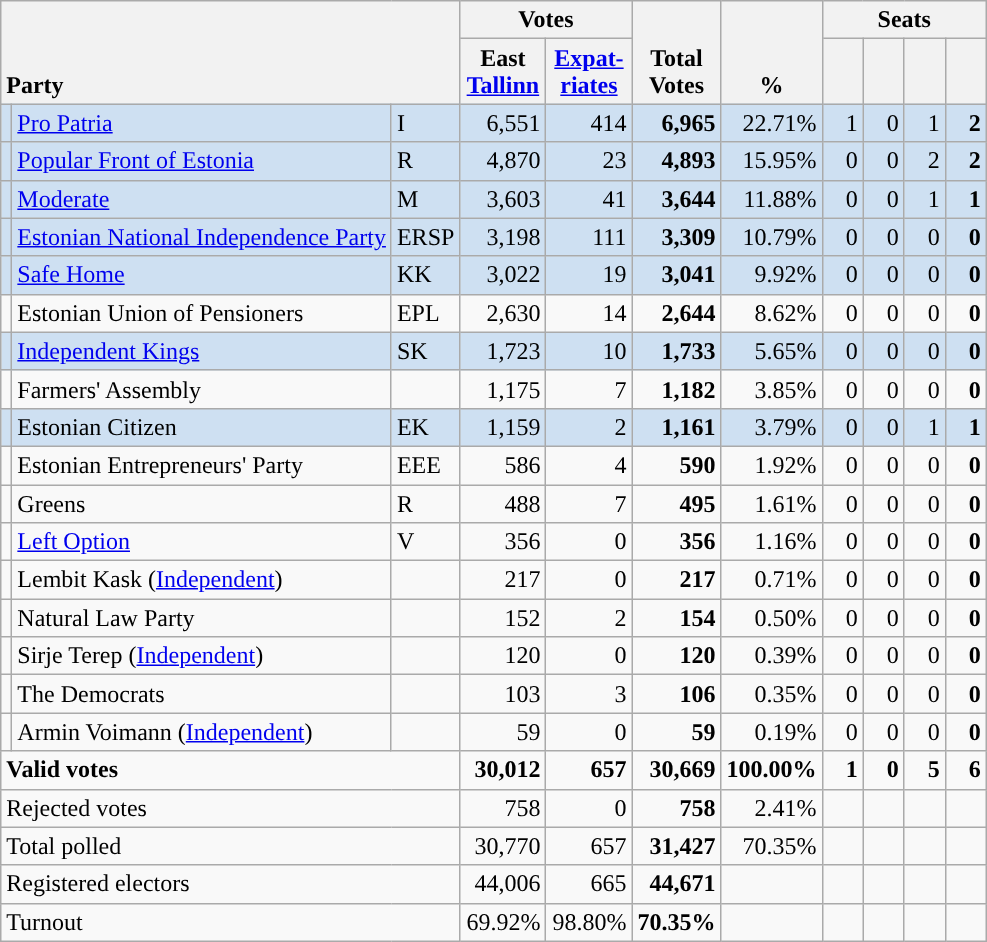<table class="wikitable" border="1" style="text-align:right;">
<tr>
<th style="text-align:left;" valign=bottom rowspan=2 colspan=3>Party</th>
<th colspan=2>Votes</th>
<th align=center valign=bottom rowspan=2 width="50">Total Votes</th>
<th align=center valign=bottom rowspan=2 width="50">%</th>
<th colspan=4>Seats</th>
</tr>
<tr>
<th align=center valign=bottom width="50">East <a href='#'>Tallinn</a></th>
<th align=center valign=bottom width="50"><a href='#'>Expat- riates</a></th>
<th align=center valign=bottom width="20"><small></small></th>
<th align=center valign=bottom width="20"><small></small></th>
<th align=center valign=bottom width="20"><small></small></th>
<th align=center valign=bottom width="20"><small></small></th>
</tr>
<tr style="background:#CEE0F2;">
<td style="background:"></td>
<td align=left><a href='#'>Pro Patria</a></td>
<td align=left>I</td>
<td>6,551</td>
<td>414</td>
<td><strong>6,965</strong></td>
<td>22.71%</td>
<td>1</td>
<td>0</td>
<td>1</td>
<td><strong>2</strong></td>
</tr>
<tr style="background:#CEE0F2;">
<td style="background:"></td>
<td align=left><a href='#'>Popular Front of Estonia</a></td>
<td align=left>R</td>
<td>4,870</td>
<td>23</td>
<td><strong>4,893</strong></td>
<td>15.95%</td>
<td>0</td>
<td>0</td>
<td>2</td>
<td><strong>2</strong></td>
</tr>
<tr style="background:#CEE0F2;">
<td style="background:"></td>
<td align=left><a href='#'>Moderate</a></td>
<td align=left>M</td>
<td>3,603</td>
<td>41</td>
<td><strong>3,644</strong></td>
<td>11.88%</td>
<td>0</td>
<td>0</td>
<td>1</td>
<td><strong>1</strong></td>
</tr>
<tr style="background:#CEE0F2;">
<td></td>
<td align=left><a href='#'>Estonian National Independence Party</a></td>
<td align=left>ERSP</td>
<td>3,198</td>
<td>111</td>
<td><strong>3,309</strong></td>
<td>10.79%</td>
<td>0</td>
<td>0</td>
<td>0</td>
<td><strong>0</strong></td>
</tr>
<tr style="background:#CEE0F2;">
<td style="background:"></td>
<td align=left><a href='#'>Safe Home</a></td>
<td align=left>KK</td>
<td>3,022</td>
<td>19</td>
<td><strong>3,041</strong></td>
<td>9.92%</td>
<td>0</td>
<td>0</td>
<td>0</td>
<td><strong>0</strong></td>
</tr>
<tr>
<td></td>
<td align=left>Estonian Union of Pensioners</td>
<td align=left>EPL</td>
<td>2,630</td>
<td>14</td>
<td><strong>2,644</strong></td>
<td>8.62%</td>
<td>0</td>
<td>0</td>
<td>0</td>
<td><strong>0</strong></td>
</tr>
<tr style="background:#CEE0F2;">
<td></td>
<td align=left><a href='#'>Independent Kings</a></td>
<td align=left>SK</td>
<td>1,723</td>
<td>10</td>
<td><strong>1,733</strong></td>
<td>5.65%</td>
<td>0</td>
<td>0</td>
<td>0</td>
<td><strong>0</strong></td>
</tr>
<tr>
<td></td>
<td align=left>Farmers' Assembly</td>
<td></td>
<td>1,175</td>
<td>7</td>
<td><strong>1,182</strong></td>
<td>3.85%</td>
<td>0</td>
<td>0</td>
<td>0</td>
<td><strong>0</strong></td>
</tr>
<tr style="background:#CEE0F2;">
<td></td>
<td align=left>Estonian Citizen</td>
<td align=left>EK</td>
<td>1,159</td>
<td>2</td>
<td><strong>1,161</strong></td>
<td>3.79%</td>
<td>0</td>
<td>0</td>
<td>1</td>
<td><strong>1</strong></td>
</tr>
<tr>
<td></td>
<td align=left>Estonian Entrepreneurs' Party</td>
<td align=left>EEE</td>
<td>586</td>
<td>4</td>
<td><strong>590</strong></td>
<td>1.92%</td>
<td>0</td>
<td>0</td>
<td>0</td>
<td><strong>0</strong></td>
</tr>
<tr>
<td></td>
<td align=left>Greens</td>
<td align=left>R</td>
<td>488</td>
<td>7</td>
<td><strong>495</strong></td>
<td>1.61%</td>
<td>0</td>
<td>0</td>
<td>0</td>
<td><strong>0</strong></td>
</tr>
<tr>
<td style="background:"></td>
<td align=left><a href='#'>Left Option</a></td>
<td align=left>V</td>
<td>356</td>
<td>0</td>
<td><strong>356</strong></td>
<td>1.16%</td>
<td>0</td>
<td>0</td>
<td>0</td>
<td><strong>0</strong></td>
</tr>
<tr>
<td style="background:"></td>
<td align=left>Lembit Kask (<a href='#'>Independent</a>)</td>
<td></td>
<td>217</td>
<td>0</td>
<td><strong>217</strong></td>
<td>0.71%</td>
<td>0</td>
<td>0</td>
<td>0</td>
<td><strong>0</strong></td>
</tr>
<tr>
<td></td>
<td align=left>Natural Law Party</td>
<td></td>
<td>152</td>
<td>2</td>
<td><strong>154</strong></td>
<td>0.50%</td>
<td>0</td>
<td>0</td>
<td>0</td>
<td><strong>0</strong></td>
</tr>
<tr>
<td style="background:"></td>
<td align=left>Sirje Terep (<a href='#'>Independent</a>)</td>
<td></td>
<td>120</td>
<td>0</td>
<td><strong>120</strong></td>
<td>0.39%</td>
<td>0</td>
<td>0</td>
<td>0</td>
<td><strong>0</strong></td>
</tr>
<tr>
<td></td>
<td align=left>The Democrats</td>
<td></td>
<td>103</td>
<td>3</td>
<td><strong>106</strong></td>
<td>0.35%</td>
<td>0</td>
<td>0</td>
<td>0</td>
<td><strong>0</strong></td>
</tr>
<tr>
<td style="background:"></td>
<td align=left>Armin Voimann (<a href='#'>Independent</a>)</td>
<td></td>
<td>59</td>
<td>0</td>
<td><strong>59</strong></td>
<td>0.19%</td>
<td>0</td>
<td>0</td>
<td>0</td>
<td><strong>0</strong></td>
</tr>
<tr style="font-weight:bold">
<td align=left colspan=3>Valid votes</td>
<td>30,012</td>
<td>657</td>
<td>30,669</td>
<td>100.00%</td>
<td>1</td>
<td>0</td>
<td>5</td>
<td>6</td>
</tr>
<tr>
<td align=left colspan=3>Rejected votes</td>
<td>758</td>
<td>0</td>
<td><strong>758</strong></td>
<td>2.41%</td>
<td></td>
<td></td>
<td></td>
<td></td>
</tr>
<tr>
<td align=left colspan=3>Total polled</td>
<td>30,770</td>
<td>657</td>
<td><strong>31,427</strong></td>
<td>70.35%</td>
<td></td>
<td></td>
<td></td>
<td></td>
</tr>
<tr>
<td align=left colspan=3>Registered electors</td>
<td>44,006</td>
<td>665</td>
<td><strong>44,671</strong></td>
<td></td>
<td></td>
<td></td>
<td></td>
<td></td>
</tr>
<tr>
<td align=left colspan=3>Turnout</td>
<td>69.92%</td>
<td>98.80%</td>
<td><strong>70.35%</strong></td>
<td></td>
<td></td>
<td></td>
<td></td>
<td></td>
</tr>
</table>
